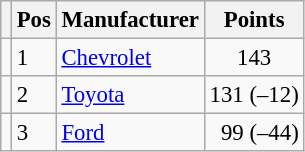<table class="wikitable" style="font-size: 95%;">
<tr>
<th></th>
<th>Pos</th>
<th>Manufacturer</th>
<th>Points</th>
</tr>
<tr>
<td align="left"></td>
<td>1</td>
<td><a href='#'>Chevrolet</a></td>
<td style="text-align:center;">143</td>
</tr>
<tr>
<td align="left"></td>
<td>2</td>
<td><a href='#'>Toyota</a></td>
<td style="text-align:right;">131 (–12)</td>
</tr>
<tr>
<td align="left"></td>
<td>3</td>
<td><a href='#'>Ford</a></td>
<td style="text-align:right;">99 (–44)</td>
</tr>
</table>
